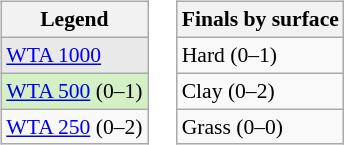<table>
<tr valign=top>
<td><br><table class=wikitable style="font-size:90%">
<tr>
<th>Legend</th>
</tr>
<tr style="background:#e9e9e9;">
<td><a href='#'>WTA 1000</a></td>
</tr>
<tr style="background:#d4f1c5;">
<td><a href='#'>WTA 500</a> (0–1)</td>
</tr>
<tr>
<td><a href='#'>WTA 250</a> (0–2)</td>
</tr>
</table>
</td>
<td><br><table class=wikitable style="font-size:90%">
<tr>
<th>Finals by surface</th>
</tr>
<tr>
<td>Hard (0–1)</td>
</tr>
<tr>
<td>Clay (0–2)</td>
</tr>
<tr>
<td>Grass (0–0)</td>
</tr>
</table>
</td>
</tr>
</table>
